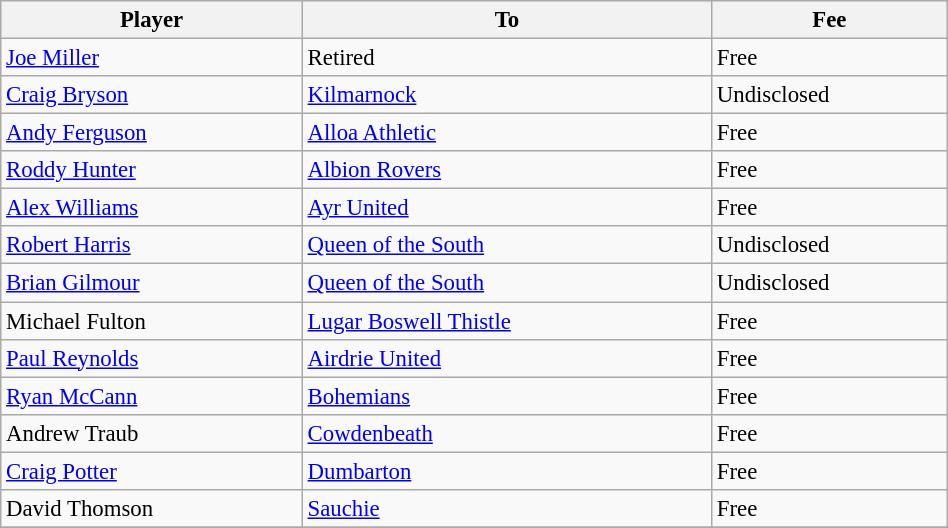<table class="wikitable" style="text-align:center; font-size:95%;width:50%; text-align:left">
<tr>
<th><strong>Player</strong></th>
<th><strong>To</strong></th>
<th><strong>Fee</strong></th>
</tr>
<tr --->
<td> <a href='#'>Joe Miller</a></td>
<td>Retired</td>
<td>Free</td>
</tr>
<tr --->
<td> <a href='#'>Craig Bryson</a></td>
<td><a href='#'>Kilmarnock</a></td>
<td>Undisclosed</td>
</tr>
<tr --->
<td> <a href='#'>Andy Ferguson</a></td>
<td><a href='#'>Alloa Athletic</a></td>
<td>Free</td>
</tr>
<tr --->
<td> <a href='#'>Roddy Hunter</a></td>
<td><a href='#'>Albion Rovers</a></td>
<td>Free</td>
</tr>
<tr --->
<td> <a href='#'>Alex Williams</a></td>
<td><a href='#'>Ayr United</a></td>
<td>Free</td>
</tr>
<tr --->
<td> <a href='#'>Robert Harris</a></td>
<td><a href='#'>Queen of the South</a></td>
<td>Undisclosed</td>
</tr>
<tr --->
<td> <a href='#'>Brian Gilmour</a></td>
<td><a href='#'>Queen of the South</a></td>
<td>Undisclosed</td>
</tr>
<tr --->
<td> Michael Fulton</td>
<td><a href='#'>Lugar Boswell Thistle</a></td>
<td>Free</td>
</tr>
<tr --->
<td> <a href='#'>Paul Reynolds</a></td>
<td><a href='#'>Airdrie United</a></td>
<td>Free</td>
</tr>
<tr --->
<td> <a href='#'>Ryan McCann</a></td>
<td><a href='#'>Bohemians</a></td>
<td>Free</td>
</tr>
<tr --->
<td> Andrew Traub</td>
<td><a href='#'>Cowdenbeath</a></td>
<td>Free</td>
</tr>
<tr --->
<td> <a href='#'>Craig Potter</a></td>
<td><a href='#'>Dumbarton</a></td>
<td>Free</td>
</tr>
<tr --->
<td> David Thomson</td>
<td><a href='#'>Sauchie</a></td>
<td>Free</td>
</tr>
<tr --->
</tr>
</table>
